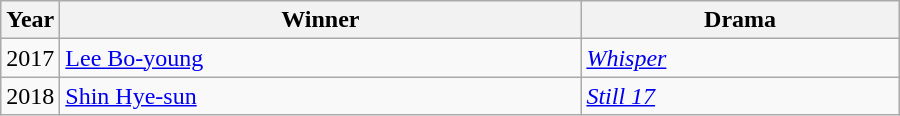<table class="wikitable" style="width:600px">
<tr>
<th width=10>Year</th>
<th>Winner</th>
<th>Drama</th>
</tr>
<tr>
<td>2017</td>
<td><a href='#'>Lee Bo-young</a></td>
<td><em><a href='#'>Whisper</a></em></td>
</tr>
<tr>
<td>2018</td>
<td><a href='#'>Shin Hye-sun</a></td>
<td><em><a href='#'>Still 17</a></em></td>
</tr>
</table>
